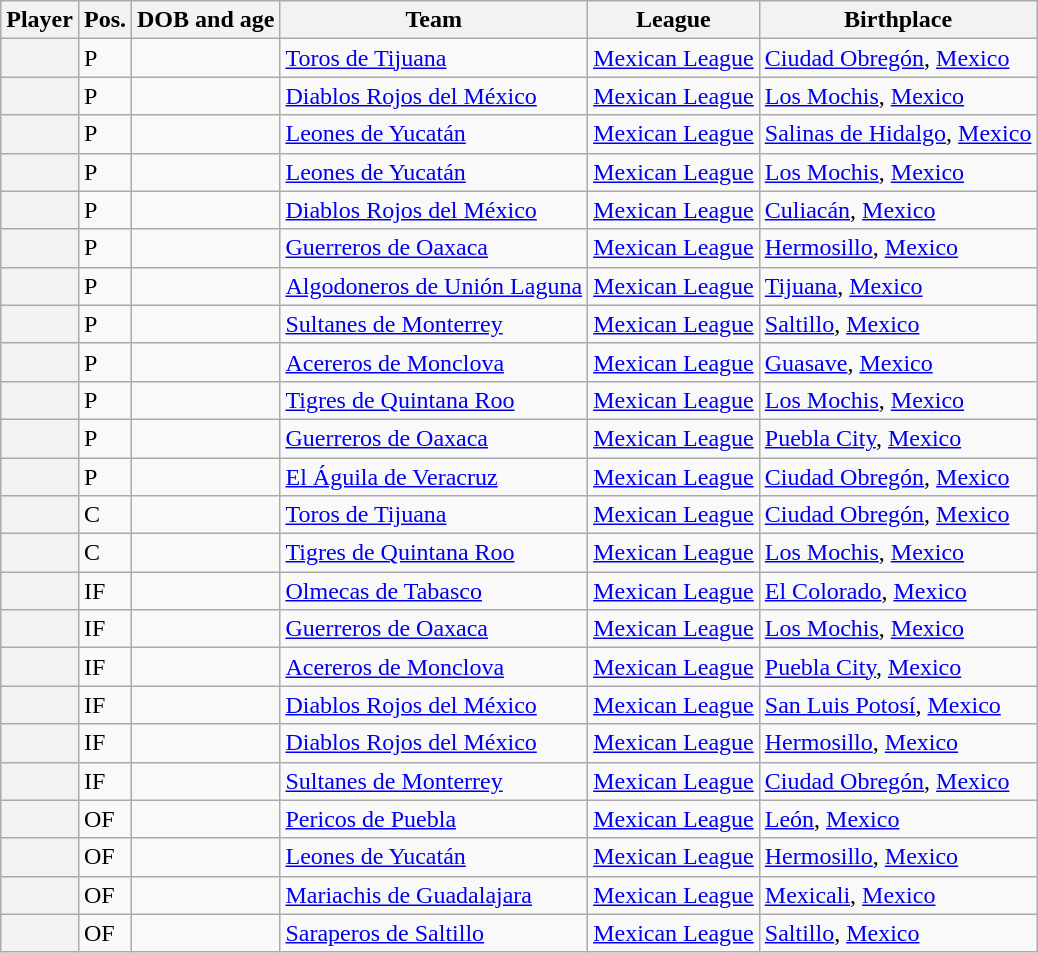<table class="wikitable sortable plainrowheaders">
<tr>
<th scope="col">Player</th>
<th scope="col">Pos.</th>
<th scope="col">DOB and age</th>
<th scope="col">Team</th>
<th scope="col">League</th>
<th scope="col">Birthplace</th>
</tr>
<tr>
<th scope="row"></th>
<td>P</td>
<td></td>
<td> <a href='#'>Toros de Tijuana</a></td>
<td><a href='#'>Mexican League</a></td>
<td><a href='#'>Ciudad Obregón</a>, <a href='#'>Mexico</a></td>
</tr>
<tr>
<th scope="row"></th>
<td>P</td>
<td></td>
<td> <a href='#'>Diablos Rojos del México</a></td>
<td><a href='#'>Mexican League</a></td>
<td><a href='#'>Los Mochis</a>, <a href='#'>Mexico</a></td>
</tr>
<tr>
<th scope="row"></th>
<td>P</td>
<td></td>
<td> <a href='#'>Leones de Yucatán</a></td>
<td><a href='#'>Mexican League</a></td>
<td><a href='#'>Salinas de Hidalgo</a>, <a href='#'>Mexico</a></td>
</tr>
<tr>
<th scope="row"></th>
<td>P</td>
<td></td>
<td> <a href='#'>Leones de Yucatán</a></td>
<td><a href='#'>Mexican League</a></td>
<td><a href='#'>Los Mochis</a>, <a href='#'>Mexico</a></td>
</tr>
<tr>
<th scope="row"></th>
<td>P</td>
<td></td>
<td> <a href='#'>Diablos Rojos del México</a></td>
<td><a href='#'>Mexican League</a></td>
<td><a href='#'>Culiacán</a>, <a href='#'>Mexico</a></td>
</tr>
<tr>
<th scope="row"></th>
<td>P</td>
<td></td>
<td> <a href='#'>Guerreros de Oaxaca</a></td>
<td><a href='#'>Mexican League</a></td>
<td><a href='#'>Hermosillo</a>, <a href='#'>Mexico</a></td>
</tr>
<tr>
<th scope="row"></th>
<td>P</td>
<td></td>
<td> <a href='#'>Algodoneros de Unión Laguna</a></td>
<td><a href='#'>Mexican League</a></td>
<td><a href='#'>Tijuana</a>, <a href='#'>Mexico</a></td>
</tr>
<tr>
<th scope="row"></th>
<td>P</td>
<td></td>
<td> <a href='#'>Sultanes de Monterrey</a></td>
<td><a href='#'>Mexican League</a></td>
<td><a href='#'>Saltillo</a>, <a href='#'>Mexico</a></td>
</tr>
<tr>
<th scope="row"></th>
<td>P</td>
<td></td>
<td> <a href='#'>Acereros de Monclova</a></td>
<td><a href='#'>Mexican League</a></td>
<td><a href='#'>Guasave</a>, <a href='#'>Mexico</a></td>
</tr>
<tr>
<th scope="row"></th>
<td>P</td>
<td></td>
<td> <a href='#'>Tigres de Quintana Roo</a></td>
<td><a href='#'>Mexican League</a></td>
<td><a href='#'>Los Mochis</a>, <a href='#'>Mexico</a></td>
</tr>
<tr>
<th scope="row"></th>
<td>P</td>
<td></td>
<td> <a href='#'>Guerreros de Oaxaca</a></td>
<td><a href='#'>Mexican League</a></td>
<td><a href='#'>Puebla City</a>, <a href='#'>Mexico</a></td>
</tr>
<tr>
<th scope="row"></th>
<td>P</td>
<td></td>
<td> <a href='#'>El Águila de Veracruz</a></td>
<td><a href='#'>Mexican League</a></td>
<td><a href='#'>Ciudad Obregón</a>, <a href='#'>Mexico</a></td>
</tr>
<tr>
<th scope="row"></th>
<td>C</td>
<td></td>
<td> <a href='#'>Toros de Tijuana</a></td>
<td><a href='#'>Mexican League</a></td>
<td><a href='#'>Ciudad Obregón</a>, <a href='#'>Mexico</a></td>
</tr>
<tr>
<th scope="row"></th>
<td>C</td>
<td></td>
<td> <a href='#'>Tigres de Quintana Roo</a></td>
<td><a href='#'>Mexican League</a></td>
<td><a href='#'>Los Mochis</a>, <a href='#'>Mexico</a></td>
</tr>
<tr>
<th scope="row"></th>
<td>IF</td>
<td></td>
<td> <a href='#'>Olmecas de Tabasco</a></td>
<td><a href='#'>Mexican League</a></td>
<td><a href='#'>El Colorado</a>, <a href='#'>Mexico</a></td>
</tr>
<tr>
<th scope="row"></th>
<td>IF</td>
<td></td>
<td> <a href='#'>Guerreros de Oaxaca</a></td>
<td><a href='#'>Mexican League</a></td>
<td><a href='#'>Los Mochis</a>, <a href='#'>Mexico</a></td>
</tr>
<tr>
<th scope="row"></th>
<td>IF</td>
<td></td>
<td> <a href='#'>Acereros de Monclova</a></td>
<td><a href='#'>Mexican League</a></td>
<td><a href='#'>Puebla City</a>, <a href='#'>Mexico</a></td>
</tr>
<tr>
<th scope="row"></th>
<td>IF</td>
<td></td>
<td> <a href='#'>Diablos Rojos del México</a></td>
<td><a href='#'>Mexican League</a></td>
<td><a href='#'>San Luis Potosí</a>, <a href='#'>Mexico</a></td>
</tr>
<tr>
<th scope="row"></th>
<td>IF</td>
<td></td>
<td> <a href='#'>Diablos Rojos del México</a></td>
<td><a href='#'>Mexican League</a></td>
<td><a href='#'>Hermosillo</a>, <a href='#'>Mexico</a></td>
</tr>
<tr>
<th scope="row"></th>
<td>IF</td>
<td></td>
<td> <a href='#'>Sultanes de Monterrey</a></td>
<td><a href='#'>Mexican League</a></td>
<td><a href='#'>Ciudad Obregón</a>, <a href='#'>Mexico</a></td>
</tr>
<tr>
<th scope="row"></th>
<td>OF</td>
<td></td>
<td> <a href='#'>Pericos de Puebla</a></td>
<td><a href='#'>Mexican League</a></td>
<td><a href='#'>León</a>, <a href='#'>Mexico</a></td>
</tr>
<tr>
<th scope="row"></th>
<td>OF</td>
<td></td>
<td> <a href='#'>Leones de Yucatán</a></td>
<td><a href='#'>Mexican League</a></td>
<td><a href='#'>Hermosillo</a>, <a href='#'>Mexico</a></td>
</tr>
<tr>
<th scope="row"></th>
<td>OF</td>
<td></td>
<td> <a href='#'>Mariachis de Guadalajara</a></td>
<td><a href='#'>Mexican League</a></td>
<td><a href='#'>Mexicali</a>, <a href='#'>Mexico</a></td>
</tr>
<tr>
<th scope="row"></th>
<td>OF</td>
<td></td>
<td> <a href='#'>Saraperos de Saltillo</a></td>
<td><a href='#'>Mexican League</a></td>
<td><a href='#'>Saltillo</a>, <a href='#'>Mexico</a></td>
</tr>
</table>
